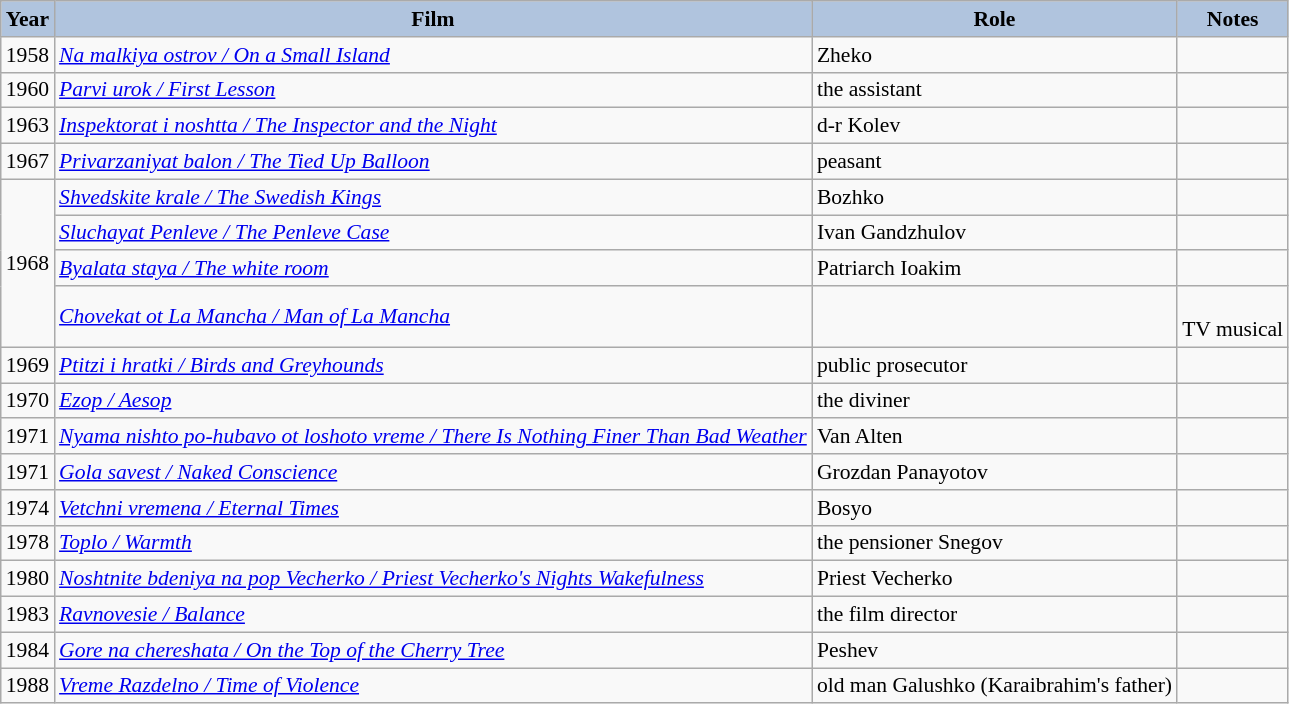<table class="wikitable" style="font-size: 90%;">
<tr>
<th style="background:#B0C4DE;">Year</th>
<th style="background:#B0C4DE;">Film</th>
<th style="background:#B0C4DE;">Role</th>
<th style="background:#B0C4DE;">Notes</th>
</tr>
<tr>
<td rowspan="1">1958</td>
<td><a href='#'><em>Na malkiya ostrov / On a Small Island</em></a></td>
<td>Zheko</td>
<td></td>
</tr>
<tr>
<td rowspan="1">1960</td>
<td><a href='#'><em>Parvi urok / First Lesson</em></a></td>
<td>the assistant</td>
<td></td>
</tr>
<tr>
<td rowspan="1">1963</td>
<td><a href='#'><em>Inspektorat i noshtta / The Inspector and the Night </em></a></td>
<td>d-r Kolev</td>
<td></td>
</tr>
<tr>
<td rowspan="1">1967</td>
<td><a href='#'><em>Privarzaniyat balon / The Tied Up Balloon</em></a></td>
<td>peasant</td>
<td></td>
</tr>
<tr>
<td rowspan="4">1968</td>
<td><a href='#'><em>Shvedskite krale / The Swedish Kings</em></a></td>
<td>Bozhko</td>
<td></td>
</tr>
<tr>
<td><a href='#'><em>Sluchayat Penleve / The Penleve Case</em></a></td>
<td>Ivan Gandzhulov</td>
<td></td>
</tr>
<tr>
<td><a href='#'><em>Byalata staya / The white room</em></a></td>
<td>Patriarch Ioakim</td>
<td></td>
</tr>
<tr>
<td><a href='#'><em>Chovekat ot La Mancha / Man of La Mancha</em></a></td>
<td></td>
<td><br>TV musical</td>
</tr>
<tr>
<td rowspan="1">1969</td>
<td><a href='#'><em>Ptitzi i hratki / Birds and Greyhounds</em></a></td>
<td>public prosecutor</td>
<td></td>
</tr>
<tr>
<td rowspan="1">1970</td>
<td><a href='#'><em>Ezop / Aesop</em></a></td>
<td>the diviner</td>
<td></td>
</tr>
<tr>
<td rowspan="1">1971</td>
<td><a href='#'><em>Nyama nishto po-hubavo ot loshoto vreme / There Is Nothing Finer Than Bad Weather</em></a></td>
<td>Van Alten</td>
<td></td>
</tr>
<tr>
<td rowspan="1">1971</td>
<td><a href='#'><em>Gola savest / Naked Conscience</em></a></td>
<td>Grozdan Panayotov</td>
<td></td>
</tr>
<tr>
<td rowspan="1">1974</td>
<td><a href='#'><em>Vetchni vremena / Eternal Times</em></a></td>
<td>Bosyo</td>
<td></td>
</tr>
<tr>
<td rowspan="1">1978</td>
<td><a href='#'><em>Toplo / Warmth</em></a></td>
<td>the pensioner Snegov</td>
<td></td>
</tr>
<tr>
<td rowspan="1">1980</td>
<td><a href='#'><em>Noshtnite bdeniya na pop Vecherko / Priest Vecherko's Nights Wakefulness</em></a></td>
<td>Priest Vecherko</td>
<td></td>
</tr>
<tr>
<td rowspan="1">1983</td>
<td><a href='#'><em>Ravnovesie / Balance</em></a></td>
<td>the film director</td>
<td></td>
</tr>
<tr>
<td rowspan="1">1984</td>
<td><a href='#'><em>Gore na chereshata / On the Top of the Cherry Tree</em></a></td>
<td>Peshev</td>
<td></td>
</tr>
<tr>
<td rowspan="1">1988</td>
<td><a href='#'><em>Vreme Razdelno / Time of Violence</em></a></td>
<td>old man Galushko (Karaibrahim's father)</td>
<td></td>
</tr>
</table>
